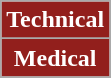<table class="wikitable">
<tr>
<th style="background:#921f1c; color:#fff;" scope="col" colspan="2">Technical</th>
</tr>
<tr>
</tr>
<tr>
<th style="background:#921f1c; color:#fff;" scope="col" colspan="2">Medical</th>
</tr>
<tr>
</tr>
</table>
